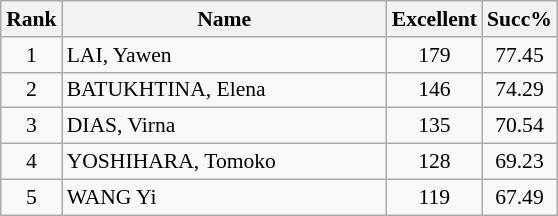<table class="wikitable" style="margin:0.5em auto;width=480;font-size:90%">
<tr>
<th width=30>Rank</th>
<th width=210>Name</th>
<th width=35>Excellent</th>
<th width=35>Succ%</th>
</tr>
<tr>
<td align=center>1</td>
<td> LAI, Yawen</td>
<td align=center>179</td>
<td align=center>77.45</td>
</tr>
<tr>
<td align=center>2</td>
<td> BATUKHTINA, Elena</td>
<td align=center>146</td>
<td align=center>74.29</td>
</tr>
<tr>
<td align=center>3</td>
<td> DIAS, Virna</td>
<td align=center>135</td>
<td align=center>70.54</td>
</tr>
<tr>
<td align=center>4</td>
<td> YOSHIHARA, Tomoko</td>
<td align=center>128</td>
<td align=center>69.23</td>
</tr>
<tr>
<td align=center>5</td>
<td> WANG Yi</td>
<td align=center>119</td>
<td align=center>67.49</td>
</tr>
</table>
